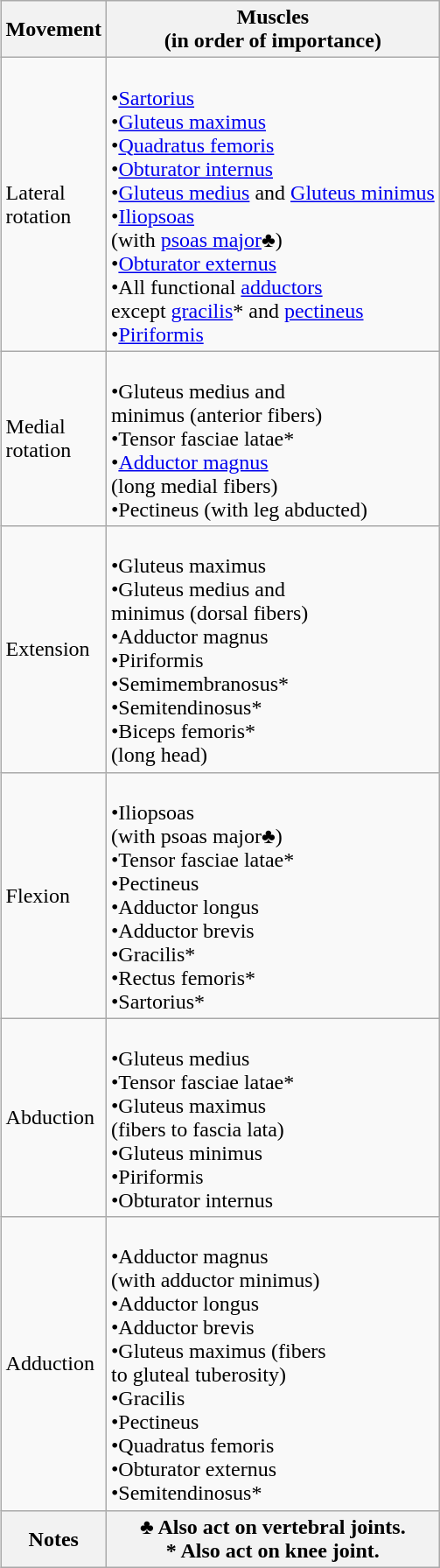<table class="wikitable" style="float:right; margin-left:15px">
<tr>
<th>Movement</th>
<th>Muscles<br>(in order of importance)</th>
</tr>
<tr>
<td>Lateral<br>rotation</td>
<td><br>•<a href='#'>Sartorius</a><br>•<a href='#'>Gluteus maximus</a><br>•<a href='#'>Quadratus femoris</a><br>•<a href='#'>Obturator internus</a><br>•<a href='#'>Gluteus medius</a> and <a href='#'>Gluteus minimus</a><br>•<a href='#'>Iliopsoas</a><br>(with <a href='#'>psoas major</a>♣)<br>•<a href='#'>Obturator externus</a><br>•All functional <a href='#'>adductors</a><br>except <a href='#'>gracilis</a>* and <a href='#'>pectineus</a><br>•<a href='#'>Piriformis</a></td>
</tr>
<tr>
<td>Medial<br>rotation</td>
<td><br>•Gluteus medius and<br>minimus (anterior fibers)<br>•Tensor fasciae latae*<br>•<a href='#'>Adductor magnus</a><br>(long medial fibers)<br>•Pectineus (with leg abducted)</td>
</tr>
<tr>
<td>Extension</td>
<td><br>•Gluteus maximus<br>•Gluteus medius and<br>minimus (dorsal fibers)<br>•Adductor magnus<br>•Piriformis<br>•Semimembranosus*<br>•Semitendinosus*<br>•Biceps femoris*<br>(long head)</td>
</tr>
<tr>
<td>Flexion</td>
<td><br>•Iliopsoas<br>(with psoas major♣)<br>•Tensor fasciae latae*<br>•Pectineus<br>•Adductor longus<br>•Adductor brevis<br>•Gracilis*<br>•Rectus femoris*<br>•Sartorius*</td>
</tr>
<tr>
<td>Abduction</td>
<td><br>•Gluteus medius<br>•Tensor fasciae latae*<br>•Gluteus maximus<br>(fibers to fascia lata)<br>•Gluteus minimus<br>•Piriformis<br>•Obturator internus</td>
</tr>
<tr>
<td>Adduction</td>
<td><br>•Adductor magnus<br>(with adductor minimus)<br>•Adductor longus<br>•Adductor brevis<br>•Gluteus maximus (fibers<br>to gluteal tuberosity)<br>•Gracilis<br>•Pectineus<br>•Quadratus femoris<br>•Obturator externus<br>•Semitendinosus*</td>
</tr>
<tr>
<th>Notes</th>
<th><strong>♣</strong> Also act on vertebral joints.<br> <strong>*</strong> Also act on knee joint.</th>
</tr>
</table>
